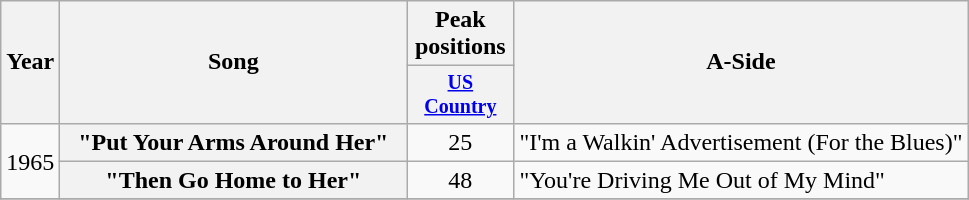<table class="wikitable plainrowheaders" style="text-align:center;">
<tr>
<th rowspan="2">Year</th>
<th rowspan="2" style="width:14em;">Song</th>
<th>Peak positions</th>
<th rowspan="2">A-Side</th>
</tr>
<tr style="font-size:smaller;">
<th width="65"><a href='#'>US Country</a><br></th>
</tr>
<tr>
<td rowspan="2">1965</td>
<th scope="row">"Put Your Arms Around Her"</th>
<td>25</td>
<td align="left">"I'm a Walkin' Advertisement (For the Blues)"</td>
</tr>
<tr>
<th scope="row">"Then Go Home to Her"</th>
<td>48</td>
<td align="left">"You're Driving Me Out of My Mind"</td>
</tr>
<tr>
</tr>
</table>
